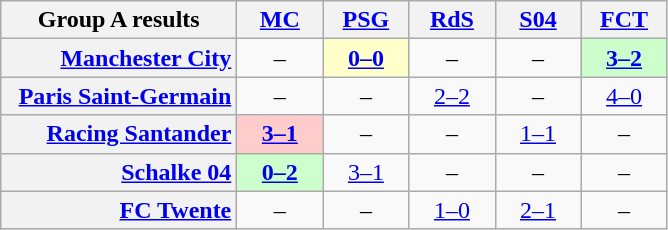<table class="wikitable" style="text-align:center">
<tr>
<th style="width:150px; text-align:center;">Group A results</th>
<th style="width:50px;"><a href='#'>MC</a></th>
<th style="width:50px;"><a href='#'>PSG</a></th>
<th style="width:50px;"><a href='#'>RdS</a></th>
<th style="width:50px;"><a href='#'>S04</a></th>
<th style="width:50px;"><a href='#'>FCT</a></th>
</tr>
<tr>
<th style="text-align:right;"><a href='#'>Manchester City</a></th>
<td>–</td>
<td style="background:#ffc;"><strong><a href='#'>0–0</a></strong></td>
<td>–</td>
<td>–</td>
<td style="background:#cfc;"><strong><a href='#'>3–2</a></strong></td>
</tr>
<tr>
<th style="text-align:right;"><a href='#'>Paris Saint-Germain</a></th>
<td>–</td>
<td>–</td>
<td><a href='#'>2–2</a></td>
<td>–</td>
<td><a href='#'>4–0</a></td>
</tr>
<tr>
<th style="text-align:right;"><a href='#'>Racing Santander</a></th>
<td style="background:#fcc;"><strong><a href='#'>3–1</a></strong></td>
<td>–</td>
<td>–</td>
<td><a href='#'>1–1</a></td>
<td>–</td>
</tr>
<tr>
<th style="text-align:right;"><a href='#'>Schalke 04</a></th>
<td style="background:#cfc;"><strong><a href='#'>0–2</a></strong></td>
<td><a href='#'>3–1</a></td>
<td>–</td>
<td>–</td>
<td>–</td>
</tr>
<tr>
<th style="text-align:right;"><a href='#'>FC Twente</a></th>
<td>–</td>
<td>–</td>
<td><a href='#'>1–0</a></td>
<td><a href='#'>2–1</a></td>
<td>–</td>
</tr>
</table>
